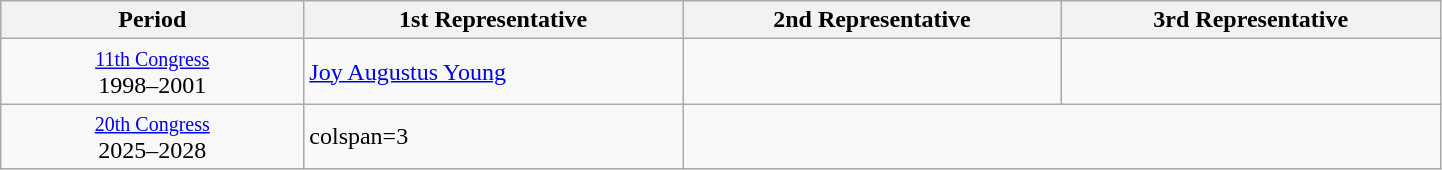<table class="wikitable" width=76%>
<tr>
<th width=16%>Period</th>
<th width=20%>1st Representative</th>
<th width=20%>2nd Representative</th>
<th width=20%>3rd Representative</th>
</tr>
<tr>
<td style="text-align:center;"><small><a href='#'>11th Congress</a></small><br>1998–2001</td>
<td><a href='#'>Joy Augustus Young</a></td>
<td></td>
<td></td>
</tr>
<tr>
<td style="text-align:center;"><small><a href='#'>20th Congress</a></small><br>2025–2028</td>
<td>colspan=3</td>
</tr>
</table>
